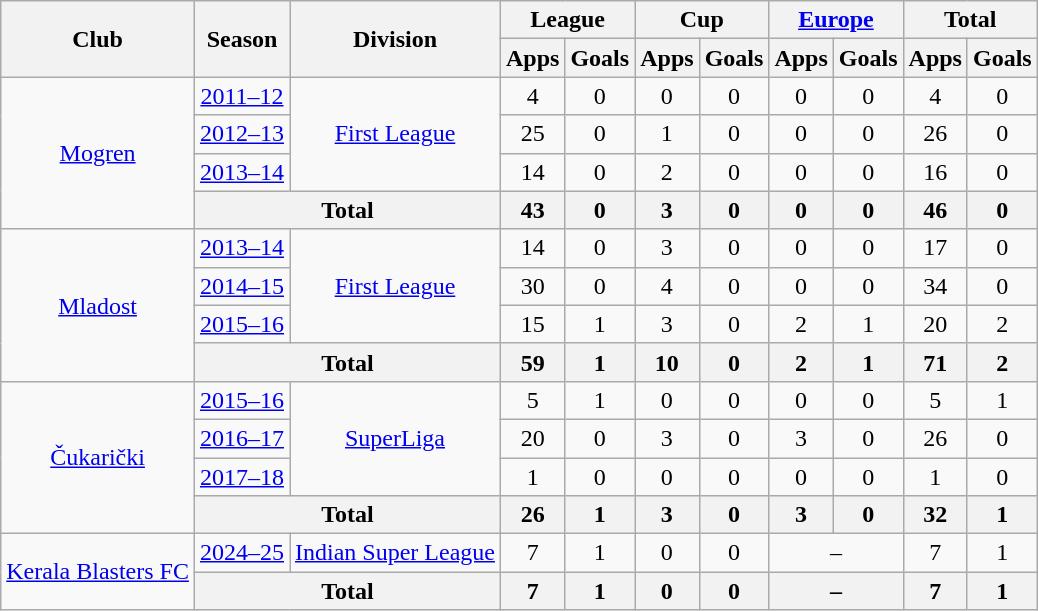<table class="wikitable" style="text-align:center">
<tr>
<th rowspan="2">Club</th>
<th rowspan="2">Season</th>
<th rowspan="2">Division</th>
<th colspan="2">League</th>
<th colspan="2">Cup</th>
<th colspan="2"><a href='#'>Europe</a></th>
<th colspan="2">Total</th>
</tr>
<tr>
<th>Apps</th>
<th>Goals</th>
<th>Apps</th>
<th>Goals</th>
<th>Apps</th>
<th>Goals</th>
<th>Apps</th>
<th>Goals</th>
</tr>
<tr>
<td rowspan="4"><a href='#'>Mogren</a></td>
<td><a href='#'>2011–12</a></td>
<td rowspan="3"><a href='#'>First League</a></td>
<td>4</td>
<td>0</td>
<td>0</td>
<td>0</td>
<td>0</td>
<td>0</td>
<td>4</td>
<td>0</td>
</tr>
<tr>
<td><a href='#'>2012–13</a></td>
<td>25</td>
<td>0</td>
<td>1</td>
<td>0</td>
<td>0</td>
<td>0</td>
<td>26</td>
<td>0</td>
</tr>
<tr>
<td><a href='#'>2013–14</a></td>
<td>14</td>
<td>0</td>
<td>2</td>
<td>0</td>
<td>0</td>
<td>0</td>
<td>16</td>
<td>0</td>
</tr>
<tr>
<th colspan="2">Total</th>
<th>43</th>
<th>0</th>
<th>3</th>
<th>0</th>
<th>0</th>
<th>0</th>
<th>46</th>
<th>0</th>
</tr>
<tr>
<td rowspan="4"><a href='#'>Mladost</a></td>
<td><a href='#'>2013–14</a></td>
<td rowspan="3"><a href='#'>First League</a></td>
<td>14</td>
<td>0</td>
<td>3</td>
<td>0</td>
<td>0</td>
<td>0</td>
<td>17</td>
<td>0</td>
</tr>
<tr>
<td><a href='#'>2014–15</a></td>
<td>30</td>
<td>0</td>
<td>4</td>
<td>0</td>
<td>0</td>
<td>0</td>
<td>34</td>
<td>0</td>
</tr>
<tr>
<td><a href='#'>2015–16</a></td>
<td>15</td>
<td>1</td>
<td>3</td>
<td>0</td>
<td>2</td>
<td>1</td>
<td>20</td>
<td>2</td>
</tr>
<tr>
<th colspan="2">Total</th>
<th>59</th>
<th>1</th>
<th>10</th>
<th>0</th>
<th>2</th>
<th>1</th>
<th>71</th>
<th>2</th>
</tr>
<tr>
<td rowspan="4"><a href='#'>Čukarički</a></td>
<td><a href='#'>2015–16</a></td>
<td rowspan="3"><a href='#'>SuperLiga</a></td>
<td>5</td>
<td>1</td>
<td>0</td>
<td>0</td>
<td>0</td>
<td>0</td>
<td>5</td>
<td>1</td>
</tr>
<tr>
<td><a href='#'>2016–17</a></td>
<td>20</td>
<td>0</td>
<td>3</td>
<td>0</td>
<td>3</td>
<td>0</td>
<td>26</td>
<td>0</td>
</tr>
<tr>
<td><a href='#'>2017–18</a></td>
<td>1</td>
<td>0</td>
<td>0</td>
<td>0</td>
<td>0</td>
<td>0</td>
<td>1</td>
<td>0</td>
</tr>
<tr>
<th colspan="2">Total</th>
<th>26</th>
<th>1</th>
<th>3</th>
<th>0</th>
<th>3</th>
<th>0</th>
<th>32</th>
<th>1</th>
</tr>
<tr>
<td rowspan="4"><a href='#'>Kerala Blasters FC</a></td>
<td><a href='#'>2024–25</a></td>
<td rowspan="1"><a href='#'>Indian Super League</a></td>
<td>7</td>
<td>1</td>
<td>0</td>
<td>0</td>
<td colspan="2">–</td>
<td>7</td>
<td>1</td>
</tr>
<tr>
<th colspan="2">Total</th>
<th>7</th>
<th>1</th>
<th>0</th>
<th>0</th>
<th colspan="2">–</th>
<th>7</th>
<th>1</th>
</tr>
</table>
